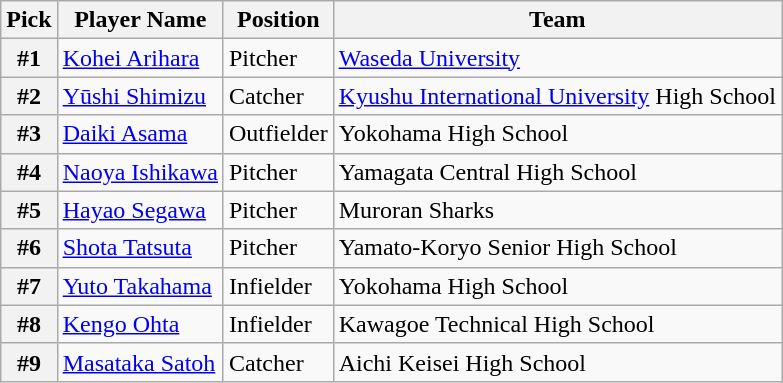<table class="wikitable">
<tr>
<th>Pick</th>
<th>Player Name</th>
<th>Position</th>
<th>Team</th>
</tr>
<tr>
<th>#1</th>
<td><a href='#'>Kohei Arihara</a></td>
<td>Pitcher</td>
<td><a href='#'>Waseda University</a></td>
</tr>
<tr>
<th>#2</th>
<td><a href='#'>Yūshi Shimizu</a></td>
<td>Catcher</td>
<td><a href='#'>Kyushu International University</a> High School</td>
</tr>
<tr>
<th>#3</th>
<td><a href='#'>Daiki Asama</a></td>
<td>Outfielder</td>
<td>Yokohama High School</td>
</tr>
<tr>
<th>#4</th>
<td><a href='#'>Naoya Ishikawa</a></td>
<td>Pitcher</td>
<td>Yamagata Central High School</td>
</tr>
<tr>
<th>#5</th>
<td><a href='#'>Hayao Segawa</a></td>
<td>Pitcher</td>
<td>Muroran Sharks</td>
</tr>
<tr>
<th>#6</th>
<td><a href='#'>Shota Tatsuta</a></td>
<td>Pitcher</td>
<td>Yamato-Koryo Senior High School</td>
</tr>
<tr>
<th>#7</th>
<td><a href='#'>Yuto Takahama</a></td>
<td>Infielder</td>
<td>Yokohama High School</td>
</tr>
<tr>
<th>#8</th>
<td><a href='#'>Kengo Ohta</a></td>
<td>Infielder</td>
<td>Kawagoe Technical High School</td>
</tr>
<tr>
<th>#9</th>
<td><a href='#'>Masataka Satoh</a></td>
<td>Catcher</td>
<td>Aichi Keisei High School</td>
</tr>
</table>
